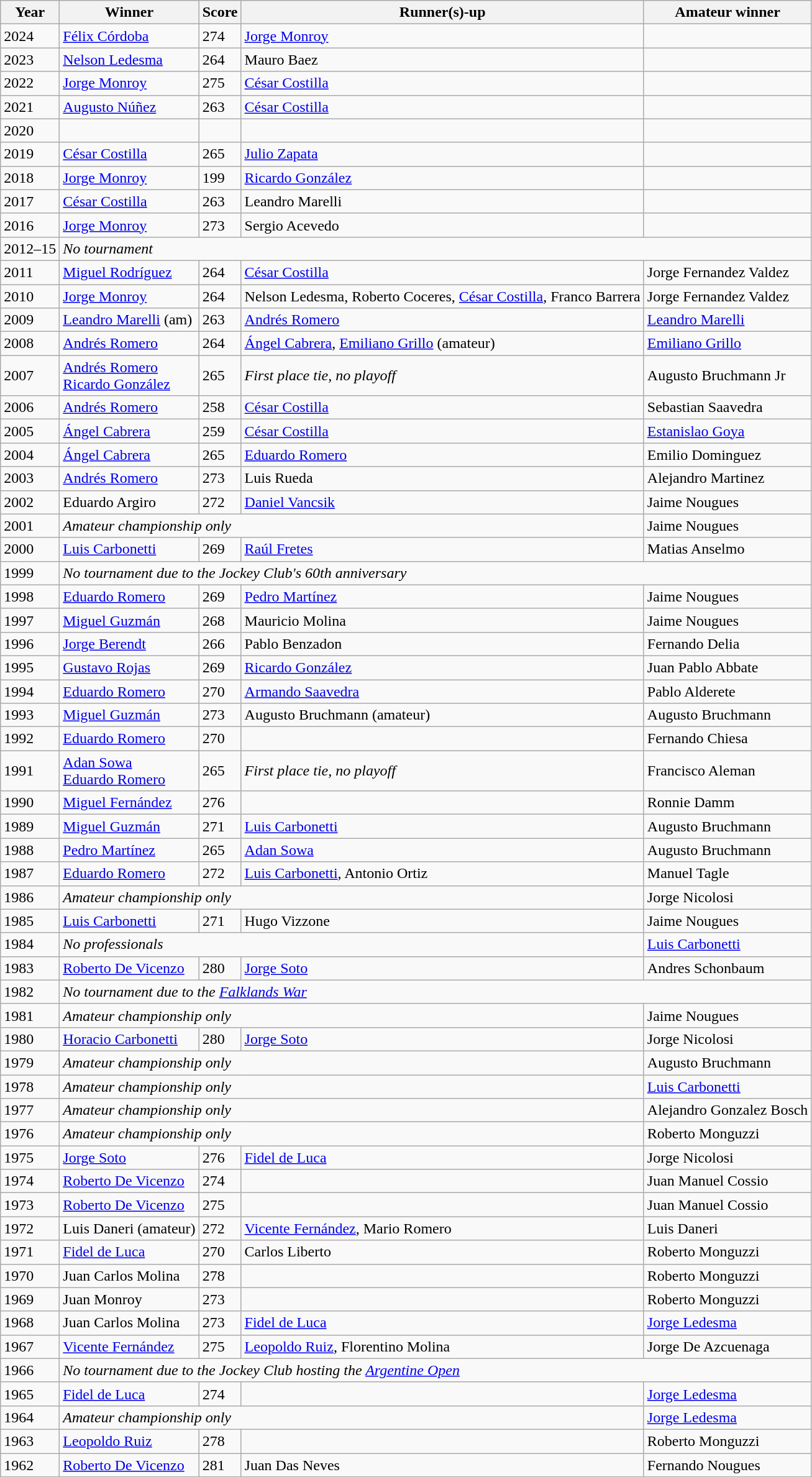<table class=wikitable>
<tr>
<th>Year</th>
<th>Winner</th>
<th>Score</th>
<th>Runner(s)-up</th>
<th>Amateur winner</th>
</tr>
<tr>
<td>2024</td>
<td><a href='#'>Félix Córdoba</a></td>
<td>274</td>
<td><a href='#'>Jorge Monroy</a></td>
<td></td>
</tr>
<tr>
<td>2023</td>
<td><a href='#'>Nelson Ledesma</a></td>
<td>264</td>
<td>Mauro Baez</td>
<td></td>
</tr>
<tr>
<td>2022</td>
<td><a href='#'>Jorge Monroy</a></td>
<td>275</td>
<td><a href='#'>César Costilla</a></td>
<td></td>
</tr>
<tr>
<td>2021</td>
<td><a href='#'>Augusto Núñez</a></td>
<td>263</td>
<td><a href='#'>César Costilla</a></td>
<td></td>
</tr>
<tr>
<td>2020</td>
<td></td>
<td></td>
<td></td>
<td></td>
</tr>
<tr>
<td>2019</td>
<td><a href='#'>César Costilla</a></td>
<td>265</td>
<td><a href='#'>Julio Zapata</a></td>
<td></td>
</tr>
<tr>
<td>2018</td>
<td><a href='#'>Jorge Monroy</a></td>
<td>199</td>
<td><a href='#'>Ricardo González</a></td>
<td></td>
</tr>
<tr>
<td>2017</td>
<td><a href='#'>César Costilla</a></td>
<td>263</td>
<td>Leandro Marelli</td>
<td></td>
</tr>
<tr>
<td>2016</td>
<td><a href='#'>Jorge Monroy</a></td>
<td>273</td>
<td>Sergio Acevedo</td>
<td></td>
</tr>
<tr>
<td>2012–15</td>
<td colspan=4><em>No tournament</em></td>
</tr>
<tr>
<td>2011</td>
<td><a href='#'>Miguel Rodríguez</a></td>
<td>264</td>
<td><a href='#'>César Costilla</a></td>
<td>Jorge Fernandez Valdez</td>
</tr>
<tr>
<td>2010</td>
<td><a href='#'>Jorge Monroy</a></td>
<td>264</td>
<td>Nelson Ledesma, Roberto Coceres, <a href='#'>César Costilla</a>, Franco Barrera</td>
<td>Jorge Fernandez Valdez</td>
</tr>
<tr>
<td>2009</td>
<td><a href='#'>Leandro Marelli</a> (am)</td>
<td>263</td>
<td><a href='#'>Andrés Romero</a></td>
<td><a href='#'>Leandro Marelli</a></td>
</tr>
<tr>
<td>2008</td>
<td><a href='#'>Andrés Romero</a></td>
<td>264</td>
<td><a href='#'>Ángel Cabrera</a>, <a href='#'>Emiliano Grillo</a> (amateur)</td>
<td><a href='#'>Emiliano Grillo</a></td>
</tr>
<tr>
<td>2007</td>
<td><a href='#'>Andrés Romero</a><br><a href='#'>Ricardo González</a></td>
<td>265</td>
<td><em>First place tie, no playoff</em></td>
<td>Augusto Bruchmann Jr</td>
</tr>
<tr>
<td>2006</td>
<td><a href='#'>Andrés Romero</a></td>
<td>258</td>
<td><a href='#'>César Costilla</a></td>
<td>Sebastian Saavedra</td>
</tr>
<tr>
<td>2005</td>
<td><a href='#'>Ángel Cabrera</a></td>
<td>259</td>
<td><a href='#'>César Costilla</a></td>
<td><a href='#'>Estanislao Goya</a></td>
</tr>
<tr>
<td>2004</td>
<td><a href='#'>Ángel Cabrera</a></td>
<td>265</td>
<td><a href='#'>Eduardo Romero</a></td>
<td>Emilio Dominguez</td>
</tr>
<tr>
<td>2003</td>
<td><a href='#'>Andrés Romero</a></td>
<td>273</td>
<td>Luis Rueda</td>
<td>Alejandro Martinez</td>
</tr>
<tr>
<td>2002</td>
<td>Eduardo Argiro</td>
<td>272</td>
<td><a href='#'>Daniel Vancsik</a></td>
<td>Jaime Nougues</td>
</tr>
<tr>
<td>2001</td>
<td colspan=3><em>Amateur championship only</em></td>
<td>Jaime Nougues</td>
</tr>
<tr>
<td>2000</td>
<td><a href='#'>Luis Carbonetti</a></td>
<td>269</td>
<td><a href='#'>Raúl Fretes</a></td>
<td>Matias Anselmo</td>
</tr>
<tr>
<td>1999</td>
<td colspan=4><em>No tournament due to the Jockey Club's 60th anniversary</em></td>
</tr>
<tr>
<td>1998</td>
<td><a href='#'>Eduardo Romero</a></td>
<td>269</td>
<td><a href='#'>Pedro Martínez</a></td>
<td>Jaime Nougues</td>
</tr>
<tr>
<td>1997</td>
<td><a href='#'>Miguel Guzmán</a></td>
<td>268</td>
<td>Mauricio Molina</td>
<td>Jaime Nougues</td>
</tr>
<tr>
<td>1996</td>
<td><a href='#'>Jorge Berendt</a></td>
<td>266</td>
<td>Pablo Benzadon</td>
<td>Fernando Delia</td>
</tr>
<tr>
<td>1995</td>
<td><a href='#'>Gustavo Rojas</a></td>
<td>269</td>
<td><a href='#'>Ricardo González</a></td>
<td>Juan Pablo Abbate</td>
</tr>
<tr>
<td>1994</td>
<td><a href='#'>Eduardo Romero</a></td>
<td>270</td>
<td><a href='#'>Armando Saavedra</a></td>
<td>Pablo Alderete</td>
</tr>
<tr>
<td>1993</td>
<td><a href='#'>Miguel Guzmán</a></td>
<td>273</td>
<td>Augusto Bruchmann (amateur)</td>
<td>Augusto Bruchmann</td>
</tr>
<tr>
<td>1992</td>
<td><a href='#'>Eduardo Romero</a></td>
<td>270</td>
<td></td>
<td>Fernando Chiesa</td>
</tr>
<tr>
<td>1991</td>
<td><a href='#'>Adan Sowa</a><br><a href='#'>Eduardo Romero</a></td>
<td>265</td>
<td><em>First place tie, no playoff</em></td>
<td>Francisco Aleman</td>
</tr>
<tr>
<td>1990</td>
<td><a href='#'>Miguel Fernández</a></td>
<td>276</td>
<td></td>
<td>Ronnie Damm</td>
</tr>
<tr>
<td>1989</td>
<td><a href='#'>Miguel Guzmán</a></td>
<td>271</td>
<td><a href='#'>Luis Carbonetti</a></td>
<td>Augusto Bruchmann</td>
</tr>
<tr>
<td>1988</td>
<td><a href='#'>Pedro Martínez</a></td>
<td>265</td>
<td><a href='#'>Adan Sowa</a></td>
<td>Augusto Bruchmann</td>
</tr>
<tr>
<td>1987</td>
<td><a href='#'>Eduardo Romero</a></td>
<td>272</td>
<td><a href='#'>Luis Carbonetti</a>, Antonio Ortiz</td>
<td>Manuel Tagle</td>
</tr>
<tr>
<td>1986</td>
<td colspan=3><em>Amateur championship only</em></td>
<td>Jorge Nicolosi</td>
</tr>
<tr>
<td>1985</td>
<td><a href='#'>Luis Carbonetti</a></td>
<td>271</td>
<td>Hugo Vizzone</td>
<td>Jaime Nougues</td>
</tr>
<tr>
<td>1984</td>
<td colspan=3><em>No professionals</em></td>
<td><a href='#'>Luis Carbonetti</a></td>
</tr>
<tr>
<td>1983</td>
<td><a href='#'>Roberto De Vicenzo</a></td>
<td>280</td>
<td><a href='#'>Jorge Soto</a></td>
<td>Andres Schonbaum</td>
</tr>
<tr>
<td>1982</td>
<td colspan=4><em>No tournament due to the <a href='#'>Falklands War</a></em></td>
</tr>
<tr>
<td>1981</td>
<td colspan=3><em>Amateur championship only</em></td>
<td>Jaime Nougues</td>
</tr>
<tr>
<td>1980</td>
<td><a href='#'>Horacio Carbonetti</a></td>
<td>280</td>
<td><a href='#'>Jorge Soto</a></td>
<td>Jorge Nicolosi</td>
</tr>
<tr>
<td>1979</td>
<td colspan=3><em>Amateur championship only</em></td>
<td>Augusto Bruchmann</td>
</tr>
<tr>
<td>1978</td>
<td colspan=3><em>Amateur championship only</em></td>
<td><a href='#'>Luis Carbonetti</a></td>
</tr>
<tr>
<td>1977</td>
<td colspan=3><em>Amateur championship only</em></td>
<td>Alejandro Gonzalez Bosch</td>
</tr>
<tr>
<td>1976</td>
<td colspan=3><em>Amateur championship only</em></td>
<td>Roberto Monguzzi</td>
</tr>
<tr>
<td>1975</td>
<td><a href='#'>Jorge Soto</a></td>
<td>276</td>
<td><a href='#'>Fidel de Luca</a></td>
<td>Jorge Nicolosi</td>
</tr>
<tr>
<td>1974</td>
<td><a href='#'>Roberto De Vicenzo</a></td>
<td>274</td>
<td></td>
<td>Juan Manuel Cossio</td>
</tr>
<tr>
<td>1973</td>
<td><a href='#'>Roberto De Vicenzo</a></td>
<td>275</td>
<td></td>
<td>Juan Manuel Cossio</td>
</tr>
<tr>
<td>1972</td>
<td>Luis Daneri (amateur)</td>
<td>272</td>
<td><a href='#'>Vicente Fernández</a>, Mario Romero</td>
<td>Luis Daneri</td>
</tr>
<tr>
<td>1971</td>
<td><a href='#'>Fidel de Luca</a></td>
<td>270</td>
<td>Carlos Liberto</td>
<td>Roberto Monguzzi</td>
</tr>
<tr>
<td>1970</td>
<td>Juan Carlos Molina</td>
<td>278</td>
<td></td>
<td>Roberto Monguzzi</td>
</tr>
<tr>
<td>1969</td>
<td>Juan Monroy</td>
<td>273</td>
<td></td>
<td>Roberto Monguzzi</td>
</tr>
<tr>
<td>1968</td>
<td>Juan Carlos Molina</td>
<td>273</td>
<td><a href='#'>Fidel de Luca</a></td>
<td><a href='#'>Jorge Ledesma</a></td>
</tr>
<tr>
<td>1967</td>
<td><a href='#'>Vicente Fernández</a></td>
<td>275</td>
<td><a href='#'>Leopoldo Ruiz</a>, Florentino Molina</td>
<td>Jorge De Azcuenaga</td>
</tr>
<tr>
<td>1966</td>
<td colspan=4><em>No tournament due to the Jockey Club hosting the <a href='#'>Argentine Open</a></em></td>
</tr>
<tr>
<td>1965</td>
<td><a href='#'>Fidel de Luca</a></td>
<td>274</td>
<td></td>
<td><a href='#'>Jorge Ledesma</a></td>
</tr>
<tr>
<td>1964</td>
<td colspan=3><em>Amateur championship only</em></td>
<td><a href='#'>Jorge Ledesma</a></td>
</tr>
<tr>
<td>1963</td>
<td><a href='#'>Leopoldo Ruiz</a></td>
<td>278</td>
<td></td>
<td>Roberto Monguzzi</td>
</tr>
<tr>
<td>1962</td>
<td><a href='#'>Roberto De Vicenzo</a></td>
<td>281</td>
<td>Juan Das Neves</td>
<td>Fernando Nougues</td>
</tr>
</table>
